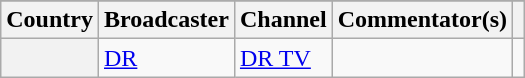<table class="wikitable plainrowheaders">
<tr>
</tr>
<tr>
<th scope="col">Country</th>
<th scope="col">Broadcaster</th>
<th scope="col">Channel</th>
<th scope="col">Commentator(s)</th>
<th scope="col"></th>
</tr>
<tr>
<th scope="row"></th>
<td><a href='#'>DR</a></td>
<td><a href='#'>DR TV</a></td>
<td></td>
<td style="text-align:center"></td>
</tr>
</table>
